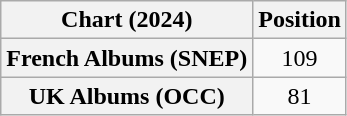<table class="wikitable sortable plainrowheaders" style="text-align:center">
<tr>
<th scope="col">Chart (2024)</th>
<th scope="col">Position</th>
</tr>
<tr>
<th scope="row">French Albums (SNEP)</th>
<td>109</td>
</tr>
<tr>
<th scope="row">UK Albums (OCC)</th>
<td>81</td>
</tr>
</table>
